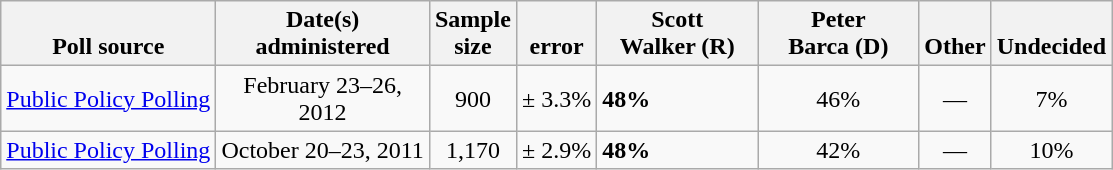<table class="wikitable">
<tr valign= bottom>
<th>Poll source</th>
<th style="width:135px;">Date(s)<br>administered</th>
<th class=small>Sample<br>size</th>
<th><br>error</th>
<th style="width:100px;">Scott<br>Walker (R)</th>
<th style="width:100px;">Peter<br>Barca (D)</th>
<th>Other</th>
<th>Undecided</th>
</tr>
<tr>
<td><a href='#'>Public Policy Polling</a></td>
<td align=center>February 23–26, 2012</td>
<td align=center>900</td>
<td align=center>± 3.3%</td>
<td><strong>48%</strong></td>
<td align=center>46%</td>
<td align=center>—</td>
<td align=center>7%</td>
</tr>
<tr>
<td><a href='#'>Public Policy Polling</a></td>
<td align=center>October 20–23, 2011</td>
<td align=center>1,170</td>
<td align=center>± 2.9%</td>
<td><strong>48%</strong></td>
<td align=center>42%</td>
<td align=center>—</td>
<td align=center>10%</td>
</tr>
</table>
